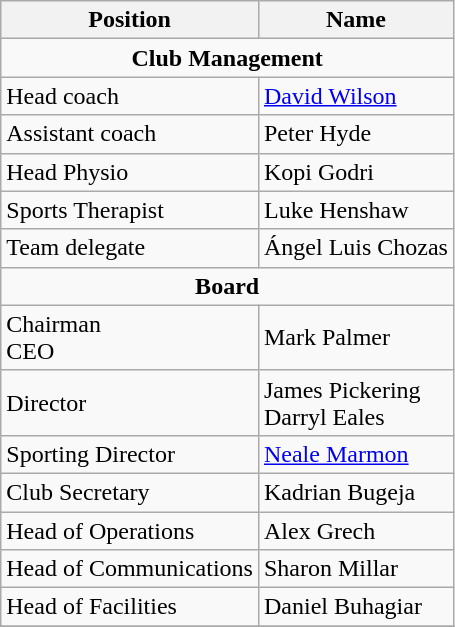<table class="wikitable sortable" style="text-align:center;">
<tr>
<th>Position</th>
<th>Name</th>
</tr>
<tr>
<td colspan="2"><strong>Club Management</strong></td>
</tr>
<tr>
<td align="left">Head coach</td>
<td align="left"> <a href='#'>David Wilson</a></td>
</tr>
<tr>
<td align="left">Assistant coach</td>
<td align="left"> Peter Hyde</td>
</tr>
<tr>
<td align="left">Head Physio</td>
<td align="left"> Kopi Godri</td>
</tr>
<tr>
<td align="left">Sports Therapist</td>
<td align="left"> Luke Henshaw</td>
</tr>
<tr>
<td align="left">Team delegate</td>
<td align="left"> Ángel Luis Chozas</td>
</tr>
<tr>
<td colspan="2"><strong>Board</strong></td>
</tr>
<tr>
<td align="left">Chairman<br>CEO</td>
<td align="left"> Mark Palmer</td>
</tr>
<tr>
<td align="left">Director</td>
<td align="left"> James Pickering<br> Darryl Eales</td>
</tr>
<tr>
<td align="left">Sporting Director</td>
<td align="left"> <a href='#'>Neale Marmon</a></td>
</tr>
<tr>
<td align="left">Club Secretary</td>
<td align="left"> Kadrian Bugeja</td>
</tr>
<tr>
<td align="left">Head of Operations</td>
<td align="left"> Alex Grech</td>
</tr>
<tr>
<td align="left">Head of Communications</td>
<td align="left"> Sharon Millar</td>
</tr>
<tr>
<td align="left">Head of Facilities</td>
<td align="left"> Daniel Buhagiar</td>
</tr>
<tr>
</tr>
</table>
